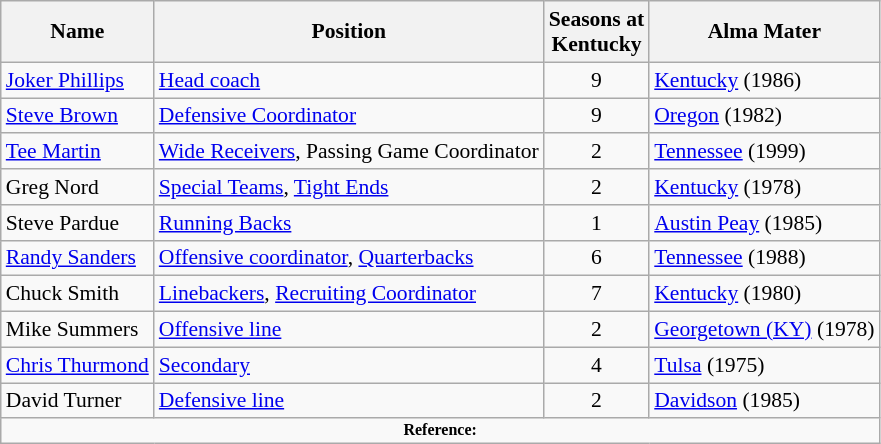<table class="wikitable" border="1" style="font-size:90%;">
<tr>
<th>Name</th>
<th>Position</th>
<th>Seasons at<br>Kentucky</th>
<th>Alma Mater</th>
</tr>
<tr>
<td><a href='#'>Joker Phillips</a></td>
<td><a href='#'>Head coach</a></td>
<td align=center>9</td>
<td><a href='#'>Kentucky</a> (1986)</td>
</tr>
<tr>
<td><a href='#'>Steve Brown</a></td>
<td><a href='#'>Defensive Coordinator</a></td>
<td align=center>9</td>
<td><a href='#'>Oregon</a> (1982)</td>
</tr>
<tr>
<td><a href='#'>Tee Martin</a></td>
<td><a href='#'>Wide Receivers</a>, Passing Game Coordinator</td>
<td align=center>2</td>
<td><a href='#'>Tennessee</a> (1999)</td>
</tr>
<tr>
<td>Greg Nord</td>
<td><a href='#'>Special Teams</a>, <a href='#'>Tight Ends</a></td>
<td align=center>2</td>
<td><a href='#'>Kentucky</a> (1978)</td>
</tr>
<tr>
<td>Steve Pardue</td>
<td><a href='#'>Running Backs</a></td>
<td align=center>1</td>
<td><a href='#'>Austin Peay</a> (1985)</td>
</tr>
<tr>
<td><a href='#'>Randy Sanders</a></td>
<td><a href='#'>Offensive coordinator</a>, <a href='#'>Quarterbacks</a></td>
<td align=center>6</td>
<td><a href='#'>Tennessee</a> (1988)</td>
</tr>
<tr>
<td>Chuck Smith</td>
<td><a href='#'>Linebackers</a>, <a href='#'>Recruiting Coordinator</a></td>
<td align=center>7</td>
<td><a href='#'>Kentucky</a> (1980)</td>
</tr>
<tr>
<td>Mike Summers</td>
<td><a href='#'>Offensive line</a></td>
<td align=center>2</td>
<td><a href='#'>Georgetown (KY)</a> (1978)</td>
</tr>
<tr>
<td><a href='#'>Chris Thurmond</a></td>
<td><a href='#'>Secondary</a></td>
<td align=center>4</td>
<td><a href='#'>Tulsa</a> (1975)</td>
</tr>
<tr>
<td>David Turner</td>
<td><a href='#'>Defensive line</a></td>
<td align=center>2</td>
<td><a href='#'>Davidson</a> (1985)</td>
</tr>
<tr>
<td colspan="4" style="font-size: 8pt" align="center"><strong>Reference:</strong></td>
</tr>
</table>
